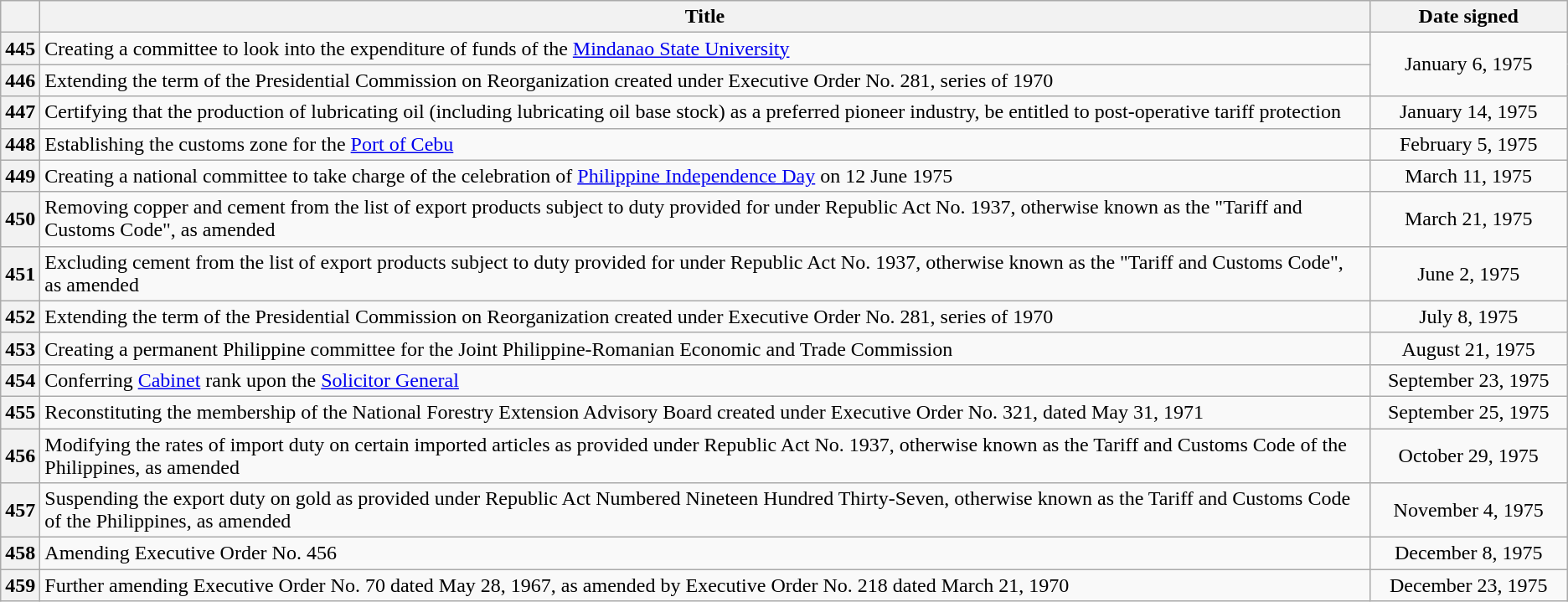<table class="wikitable sortable" style="text-align:center;">
<tr>
<th scope="col"></th>
<th scope="col">Title</th>
<th scope="col" width="150px">Date signed</th>
</tr>
<tr>
<th scope="row">445</th>
<td style="text-align:left;">Creating a committee to look into the expenditure of funds of the <a href='#'>Mindanao State University</a></td>
<td rowspan="2">January 6, 1975</td>
</tr>
<tr>
<th scope="row">446</th>
<td style="text-align:left;">Extending the term of the Presidential Commission on Reorganization created under Executive Order No. 281, series of 1970</td>
</tr>
<tr>
<th scope="row">447</th>
<td style="text-align:left;">Certifying that the production of lubricating oil (including lubricating oil base stock) as a preferred pioneer industry, be entitled to post-operative tariff protection</td>
<td>January 14, 1975</td>
</tr>
<tr>
<th scope="row">448</th>
<td style="text-align:left;">Establishing the customs zone for the <a href='#'>Port of Cebu</a></td>
<td>February 5, 1975</td>
</tr>
<tr>
<th scope="row">449</th>
<td style="text-align:left;">Creating a national committee to take charge of the celebration of <a href='#'>Philippine Independence Day</a> on 12 June 1975</td>
<td>March 11, 1975</td>
</tr>
<tr>
<th scope="row">450</th>
<td style="text-align:left;">Removing copper and cement from the list of export products subject to duty provided for under Republic Act No. 1937, otherwise known as the "Tariff and Customs Code", as amended</td>
<td>March 21, 1975</td>
</tr>
<tr>
<th scope="row">451</th>
<td style="text-align:left;">Excluding cement from the list of export products subject to duty provided for under Republic Act No. 1937, otherwise known as the "Tariff and Customs Code", as amended</td>
<td>June 2, 1975</td>
</tr>
<tr>
<th scope="row">452</th>
<td style="text-align:left;">Extending the term of the Presidential Commission on Reorganization created under Executive Order No. 281, series of 1970</td>
<td>July 8, 1975</td>
</tr>
<tr>
<th scope="row">453</th>
<td style="text-align:left;">Creating a permanent Philippine committee for the Joint Philippine-Romanian Economic and Trade Commission</td>
<td>August 21, 1975</td>
</tr>
<tr>
<th scope="row">454</th>
<td style="text-align:left;">Conferring <a href='#'>Cabinet</a> rank upon the <a href='#'>Solicitor General</a></td>
<td>September 23, 1975</td>
</tr>
<tr>
<th scope="row">455</th>
<td style="text-align:left;">Reconstituting the membership of the National Forestry Extension Advisory Board created under Executive Order No. 321, dated May 31, 1971</td>
<td>September 25, 1975</td>
</tr>
<tr>
<th scope="row">456</th>
<td style="text-align:left;">Modifying the rates of import duty on certain imported articles as provided under Republic Act No. 1937, otherwise known as the Tariff and Customs Code of the Philippines, as amended</td>
<td>October 29, 1975</td>
</tr>
<tr>
<th scope="row">457</th>
<td style="text-align:left;">Suspending the export duty on gold as provided under Republic Act Numbered Nineteen Hundred Thirty-Seven, otherwise known as the Tariff and Customs Code of the Philippines, as amended</td>
<td>November 4, 1975</td>
</tr>
<tr>
<th scope="row">458</th>
<td style="text-align:left;">Amending Executive Order No. 456</td>
<td>December 8, 1975</td>
</tr>
<tr>
<th scope="row">459</th>
<td style="text-align:left;">Further amending Executive Order No. 70 dated May 28, 1967, as amended by Executive Order No. 218 dated March 21, 1970</td>
<td>December 23, 1975</td>
</tr>
</table>
